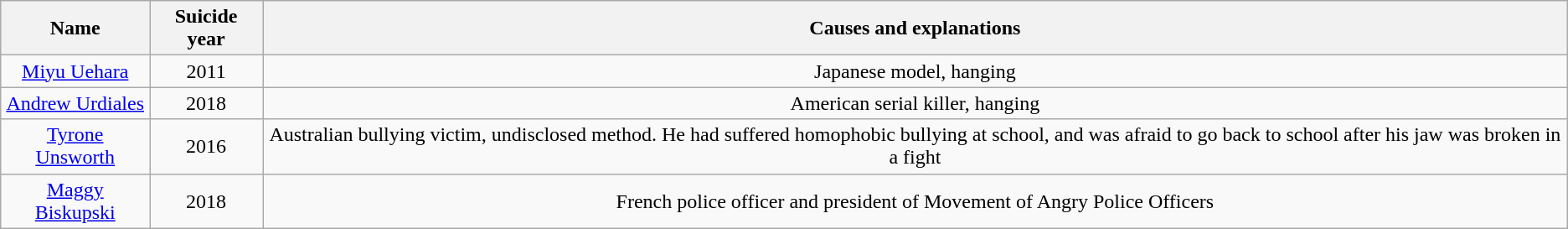<table class="wikitable sortable" style="text-align: center;">
<tr>
<th>Name</th>
<th>Suicide year</th>
<th>Causes and explanations</th>
</tr>
<tr>
<td><a href='#'>Miyu Uehara</a></td>
<td>2011</td>
<td>Japanese model, hanging</td>
</tr>
<tr>
<td><a href='#'>Andrew Urdiales</a></td>
<td>2018</td>
<td>American serial killer, hanging</td>
</tr>
<tr>
<td><a href='#'>Tyrone Unsworth</a></td>
<td>2016</td>
<td>Australian bullying victim, undisclosed method. He had suffered homophobic bullying at school, and was afraid to go back to school after his jaw was broken in a fight</td>
</tr>
<tr>
<td><a href='#'>Maggy Biskupski</a></td>
<td>2018</td>
<td>French police officer and president of Movement of Angry Police Officers</td>
</tr>
</table>
